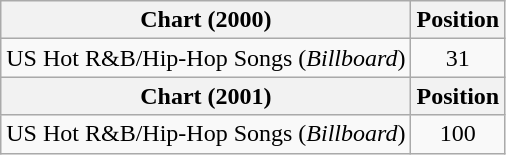<table class="wikitable">
<tr>
<th>Chart (2000)</th>
<th>Position</th>
</tr>
<tr>
<td>US Hot R&B/Hip-Hop Songs (<em>Billboard</em>)</td>
<td style="text-align:center">31</td>
</tr>
<tr>
<th>Chart (2001)</th>
<th>Position</th>
</tr>
<tr>
<td>US Hot R&B/Hip-Hop Songs (<em>Billboard</em>)</td>
<td style="text-align:center">100</td>
</tr>
</table>
